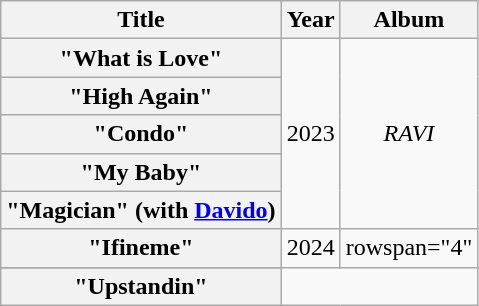<table class="wikitable plainrowheaders" style="text-align:center;">
<tr>
<th scope="col">Title</th>
<th scope="col">Year</th>
<th scope="col">Album</th>
</tr>
<tr>
<th scope="row">"What is Love"</th>
<td rowspan="5">2023</td>
<td rowspan="5"><em>RAVI</em></td>
</tr>
<tr>
<th scope="row">"High Again"</th>
</tr>
<tr>
<th scope="row">"Condo"</th>
</tr>
<tr>
<th scope="row">"My Baby"</th>
</tr>
<tr>
<th scope="row">"Magician" (with <a href='#'>Davido</a>)</th>
</tr>
<tr>
<th scope="row">"Ifineme"</th>
<td rowspan="2">2024</td>
<td>rowspan="4" </td>
</tr>
<tr>
</tr>
<tr>
<th scope="row">"Upstandin"</th>
</tr>
</table>
